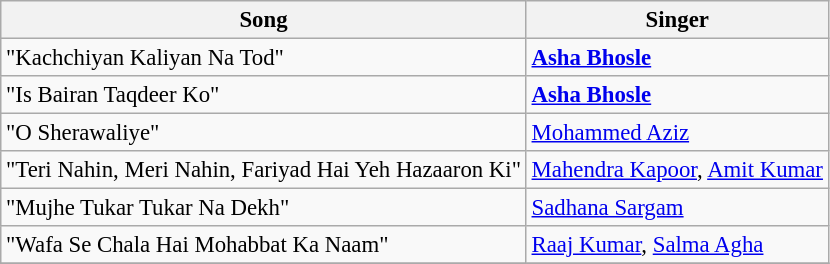<table class="wikitable" style="font-size:95%;">
<tr>
<th>Song</th>
<th>Singer</th>
</tr>
<tr>
<td>"Kachchiyan Kaliyan Na Tod"</td>
<td><strong><a href='#'>Asha Bhosle</a></strong></td>
</tr>
<tr>
<td>"Is Bairan Taqdeer Ko"</td>
<td><strong><a href='#'>Asha Bhosle</a></strong></td>
</tr>
<tr>
<td>"O Sherawaliye"</td>
<td><a href='#'>Mohammed Aziz</a></td>
</tr>
<tr>
<td>"Teri Nahin, Meri Nahin, Fariyad Hai Yeh Hazaaron Ki"</td>
<td><a href='#'>Mahendra Kapoor</a>, <a href='#'>Amit Kumar</a></td>
</tr>
<tr>
<td>"Mujhe Tukar Tukar Na Dekh"</td>
<td><a href='#'>Sadhana Sargam</a></td>
</tr>
<tr>
<td>"Wafa Se Chala Hai Mohabbat Ka Naam"</td>
<td><a href='#'>Raaj Kumar</a>, <a href='#'>Salma Agha</a></td>
</tr>
<tr>
</tr>
</table>
